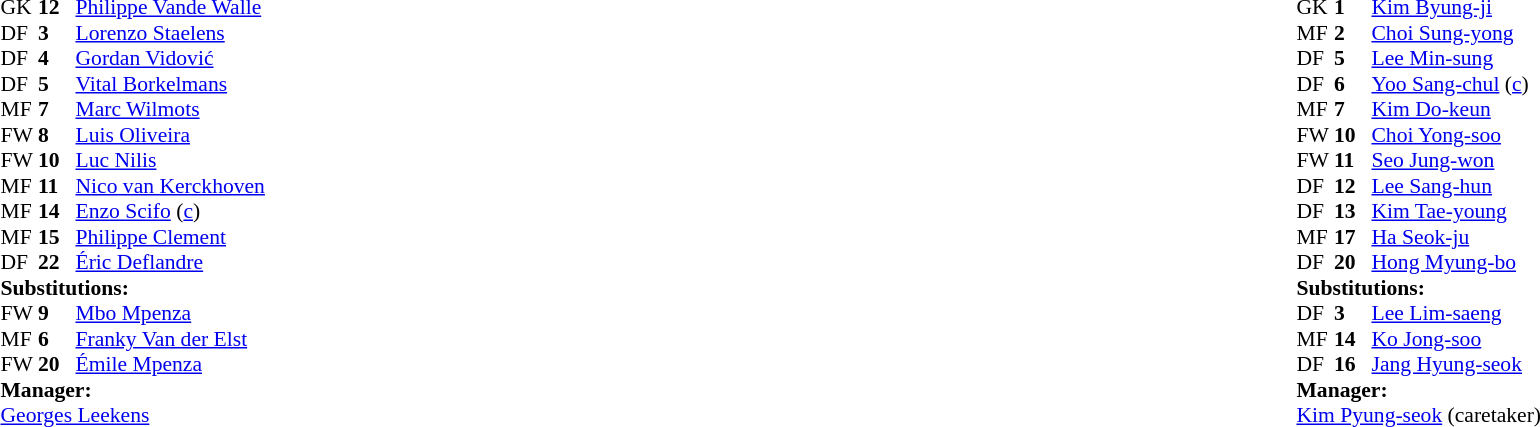<table style="width:100%">
<tr>
<td style="vertical-align:top;width:50%"><br><table style="font-size:90%" cellspacing="0" cellpadding="0">
<tr>
<th width="25"></th>
<th width="25"></th>
</tr>
<tr>
<td>GK</td>
<td><strong>12</strong></td>
<td><a href='#'>Philippe Vande Walle</a></td>
</tr>
<tr>
<td>DF</td>
<td><strong>3</strong></td>
<td><a href='#'>Lorenzo Staelens</a></td>
</tr>
<tr>
<td>DF</td>
<td><strong>4</strong></td>
<td><a href='#'>Gordan Vidović</a></td>
</tr>
<tr>
<td>DF</td>
<td><strong>5</strong></td>
<td><a href='#'>Vital Borkelmans</a></td>
<td></td>
</tr>
<tr>
<td>MF</td>
<td><strong>7</strong></td>
<td><a href='#'>Marc Wilmots</a></td>
</tr>
<tr>
<td>FW</td>
<td><strong>8</strong></td>
<td><a href='#'>Luis Oliveira</a></td>
<td></td>
<td></td>
</tr>
<tr>
<td>FW</td>
<td><strong>10</strong></td>
<td><a href='#'>Luc Nilis</a></td>
</tr>
<tr>
<td>MF</td>
<td><strong>11</strong></td>
<td><a href='#'>Nico van Kerckhoven</a></td>
</tr>
<tr>
<td>MF</td>
<td><strong>14</strong></td>
<td><a href='#'>Enzo Scifo</a> (<a href='#'>c</a>)</td>
<td></td>
<td></td>
</tr>
<tr>
<td>MF</td>
<td><strong>15</strong></td>
<td><a href='#'>Philippe Clement</a></td>
<td></td>
<td></td>
</tr>
<tr>
<td>DF</td>
<td><strong>22</strong></td>
<td><a href='#'>Éric Deflandre</a></td>
</tr>
<tr>
<td colspan=3><strong>Substitutions:</strong></td>
</tr>
<tr>
<td>FW</td>
<td><strong>9</strong></td>
<td><a href='#'>Mbo Mpenza</a></td>
<td></td>
<td></td>
</tr>
<tr>
<td>MF</td>
<td><strong>6</strong></td>
<td><a href='#'>Franky Van der Elst</a></td>
<td></td>
<td></td>
</tr>
<tr>
<td>FW</td>
<td><strong>20</strong></td>
<td><a href='#'>Émile Mpenza</a></td>
<td></td>
<td></td>
</tr>
<tr>
<td colspan=3><strong>Manager:</strong></td>
</tr>
<tr>
<td colspan="4"><a href='#'>Georges Leekens</a></td>
</tr>
</table>
</td>
<td valign="top"></td>
<td style="vertical-align:top;width:50%"><br><table cellspacing="0" cellpadding="0" style="font-size:90%;margin:auto">
<tr>
<th width="25"></th>
<th width="25"></th>
</tr>
<tr>
<td>GK</td>
<td><strong>1</strong></td>
<td><a href='#'>Kim Byung-ji</a></td>
<td></td>
</tr>
<tr>
<td>MF</td>
<td><strong>2</strong></td>
<td><a href='#'>Choi Sung-yong</a></td>
<td></td>
<td></td>
</tr>
<tr>
<td>DF</td>
<td><strong>5</strong></td>
<td><a href='#'>Lee Min-sung</a></td>
<td></td>
</tr>
<tr>
<td>DF</td>
<td><strong>6</strong></td>
<td><a href='#'>Yoo Sang-chul</a> (<a href='#'>c</a>)</td>
</tr>
<tr>
<td>MF</td>
<td><strong>7</strong></td>
<td><a href='#'>Kim Do-keun</a></td>
<td></td>
<td></td>
</tr>
<tr>
<td>FW</td>
<td><strong>10</strong></td>
<td><a href='#'>Choi Yong-soo</a></td>
</tr>
<tr>
<td>FW</td>
<td><strong>11</strong></td>
<td><a href='#'>Seo Jung-won</a></td>
</tr>
<tr>
<td>DF</td>
<td><strong>12</strong></td>
<td><a href='#'>Lee Sang-hun</a></td>
<td></td>
<td></td>
</tr>
<tr>
<td>DF</td>
<td><strong>13</strong></td>
<td><a href='#'>Kim Tae-young</a></td>
<td></td>
</tr>
<tr>
<td>MF</td>
<td><strong>17</strong></td>
<td><a href='#'>Ha Seok-ju</a></td>
</tr>
<tr>
<td>DF</td>
<td><strong>20</strong></td>
<td><a href='#'>Hong Myung-bo</a></td>
</tr>
<tr>
<td colspan=3><strong>Substitutions:</strong></td>
</tr>
<tr>
<td>DF</td>
<td><strong>3</strong></td>
<td><a href='#'>Lee Lim-saeng</a></td>
<td></td>
<td></td>
</tr>
<tr>
<td>MF</td>
<td><strong>14</strong></td>
<td><a href='#'>Ko Jong-soo</a></td>
<td></td>
<td></td>
</tr>
<tr>
<td>DF</td>
<td><strong>16</strong></td>
<td><a href='#'>Jang Hyung-seok</a></td>
<td></td>
<td></td>
</tr>
<tr>
<td colspan=3><strong>Manager:</strong></td>
</tr>
<tr>
<td colspan="4"><a href='#'>Kim Pyung-seok</a> (caretaker)</td>
</tr>
</table>
</td>
</tr>
</table>
